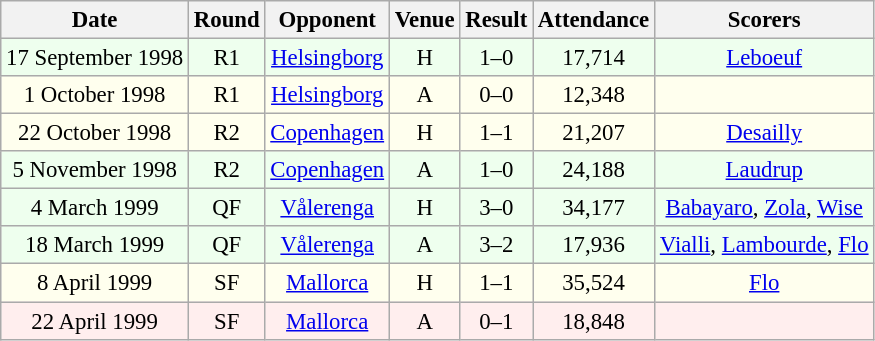<table class="wikitable sortable" style="font-size:95%; text-align:center">
<tr>
<th>Date</th>
<th>Round</th>
<th>Opponent</th>
<th>Venue</th>
<th>Result</th>
<th>Attendance</th>
<th>Scorers</th>
</tr>
<tr bgcolor = "#EEFFEE">
<td>17 September 1998</td>
<td>R1</td>
<td> <a href='#'>Helsingborg</a></td>
<td>H</td>
<td>1–0</td>
<td>17,714</td>
<td><a href='#'>Leboeuf</a></td>
</tr>
<tr bgcolor = "#FFFFEE">
<td>1 October 1998</td>
<td>R1</td>
<td> <a href='#'>Helsingborg</a></td>
<td>A</td>
<td>0–0</td>
<td>12,348</td>
<td></td>
</tr>
<tr bgcolor = "#FFFFEE">
<td>22 October 1998</td>
<td>R2</td>
<td> <a href='#'>Copenhagen</a></td>
<td>H</td>
<td>1–1</td>
<td>21,207</td>
<td><a href='#'>Desailly</a></td>
</tr>
<tr bgcolor = "#EEFFEE">
<td>5 November 1998</td>
<td>R2</td>
<td> <a href='#'>Copenhagen</a></td>
<td>A</td>
<td>1–0</td>
<td>24,188</td>
<td><a href='#'>Laudrup</a></td>
</tr>
<tr bgcolor = "#EEFFEE">
<td>4 March 1999</td>
<td>QF</td>
<td> <a href='#'>Vålerenga</a></td>
<td>H</td>
<td>3–0</td>
<td>34,177</td>
<td><a href='#'>Babayaro</a>, <a href='#'>Zola</a>, <a href='#'>Wise</a></td>
</tr>
<tr bgcolor = "#EEFFEE">
<td>18 March 1999</td>
<td>QF</td>
<td> <a href='#'>Vålerenga</a></td>
<td>A</td>
<td>3–2</td>
<td>17,936</td>
<td><a href='#'>Vialli</a>, <a href='#'>Lambourde</a>, <a href='#'>Flo</a></td>
</tr>
<tr bgcolor = "#FFFFEE">
<td>8 April 1999</td>
<td>SF</td>
<td> <a href='#'>Mallorca</a></td>
<td>H</td>
<td>1–1</td>
<td>35,524</td>
<td><a href='#'>Flo</a></td>
</tr>
<tr bgcolor = "#FFEEEE">
<td>22 April 1999</td>
<td>SF</td>
<td> <a href='#'>Mallorca</a></td>
<td>A</td>
<td>0–1</td>
<td>18,848</td>
<td></td>
</tr>
</table>
